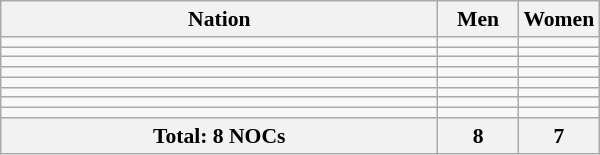<table class="wikitable sortable" width=400 style="text-align:center; font-size:90%">
<tr>
<th>Nation</th>
<th width="47">Men</th>
<th width="47">Women</th>
</tr>
<tr>
<td style="text-align:left;"></td>
<td></td>
<td></td>
</tr>
<tr>
<td style="text-align:left;"></td>
<td></td>
<td></td>
</tr>
<tr>
<td style="text-align:left;"></td>
<td></td>
<td></td>
</tr>
<tr>
<td style="text-align:left;"></td>
<td></td>
<td></td>
</tr>
<tr>
<td style="text-align:left;"></td>
<td></td>
<td></td>
</tr>
<tr>
<td style="text-align:left;"></td>
<td></td>
<td></td>
</tr>
<tr>
<td style="text-align:left;"></td>
<td></td>
<td></td>
</tr>
<tr>
<td style="text-align:left;"></td>
<td></td>
<td></td>
</tr>
<tr>
<th>Total: 8 NOCs</th>
<th>8</th>
<th>7</th>
</tr>
</table>
